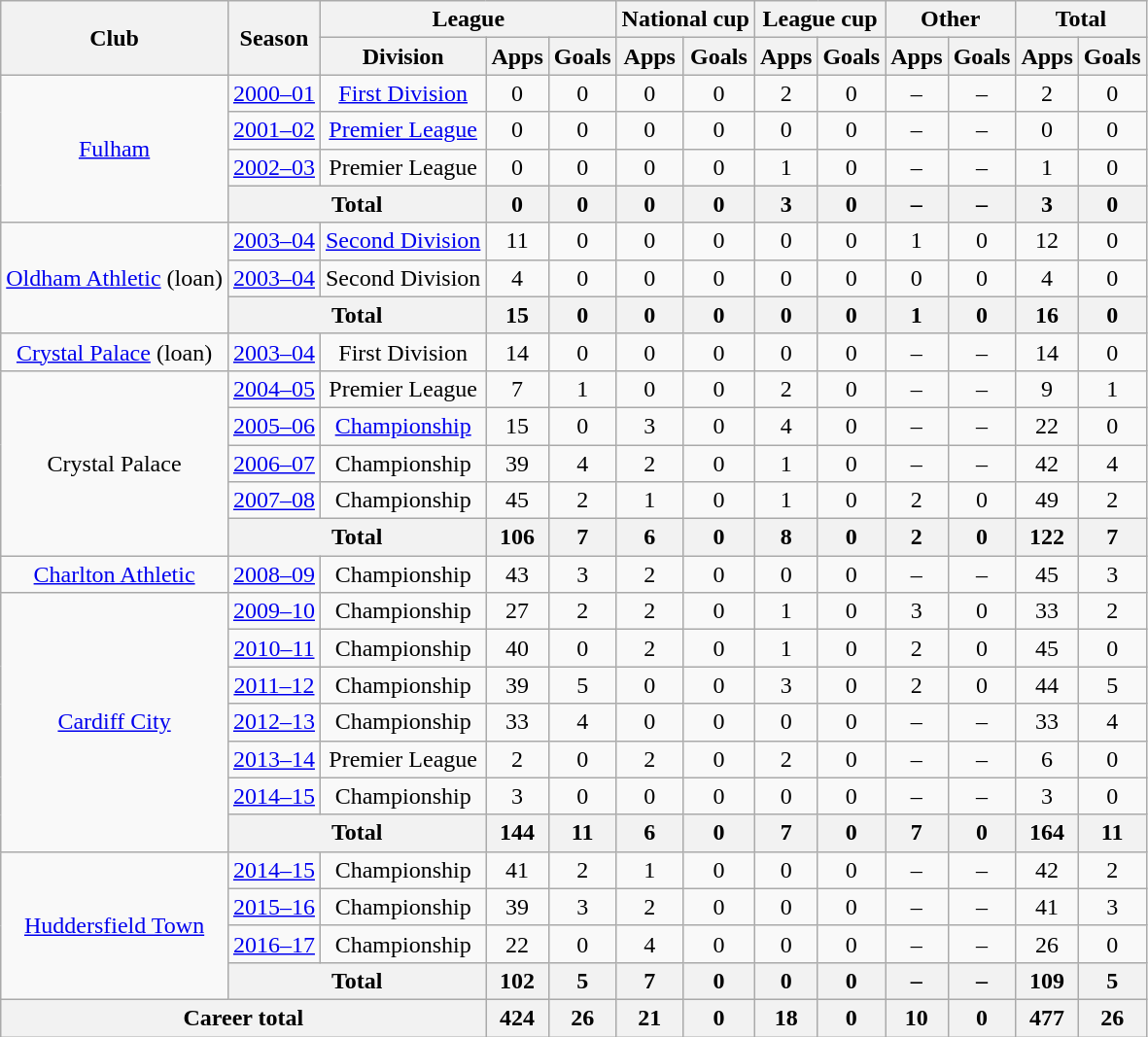<table class="wikitable" style="text-align:center">
<tr>
<th rowspan="2">Club</th>
<th rowspan="2">Season</th>
<th colspan="3">League</th>
<th colspan="2">National cup</th>
<th colspan="2">League cup</th>
<th colspan="2">Other</th>
<th colspan="2">Total</th>
</tr>
<tr>
<th>Division</th>
<th>Apps</th>
<th>Goals</th>
<th>Apps</th>
<th>Goals</th>
<th>Apps</th>
<th>Goals</th>
<th>Apps</th>
<th>Goals</th>
<th>Apps</th>
<th>Goals</th>
</tr>
<tr>
<td rowspan="4"><a href='#'>Fulham</a></td>
<td><a href='#'>2000–01</a></td>
<td><a href='#'>First Division</a></td>
<td>0</td>
<td>0</td>
<td>0</td>
<td>0</td>
<td>2</td>
<td>0</td>
<td>–</td>
<td>–</td>
<td>2</td>
<td>0</td>
</tr>
<tr>
<td><a href='#'>2001–02</a></td>
<td><a href='#'>Premier League</a></td>
<td>0</td>
<td>0</td>
<td>0</td>
<td>0</td>
<td>0</td>
<td>0</td>
<td>–</td>
<td>–</td>
<td>0</td>
<td>0</td>
</tr>
<tr>
<td><a href='#'>2002–03</a></td>
<td>Premier League</td>
<td>0</td>
<td>0</td>
<td>0</td>
<td>0</td>
<td>1</td>
<td>0</td>
<td>–</td>
<td>–</td>
<td>1</td>
<td>0</td>
</tr>
<tr>
<th colspan=2>Total</th>
<th>0</th>
<th>0</th>
<th>0</th>
<th>0</th>
<th>3</th>
<th>0</th>
<th>–</th>
<th>–</th>
<th>3</th>
<th>0</th>
</tr>
<tr>
<td rowspan="3"><a href='#'>Oldham Athletic</a> (loan)</td>
<td><a href='#'>2003–04</a></td>
<td><a href='#'>Second Division</a></td>
<td>11</td>
<td>0</td>
<td>0</td>
<td>0</td>
<td>0</td>
<td>0</td>
<td>1</td>
<td>0</td>
<td>12</td>
<td>0</td>
</tr>
<tr>
<td><a href='#'>2003–04</a></td>
<td>Second Division</td>
<td>4</td>
<td>0</td>
<td>0</td>
<td>0</td>
<td>0</td>
<td>0</td>
<td>0</td>
<td>0</td>
<td>4</td>
<td>0</td>
</tr>
<tr>
<th colspan="2">Total</th>
<th>15</th>
<th>0</th>
<th>0</th>
<th>0</th>
<th>0</th>
<th>0</th>
<th>1</th>
<th>0</th>
<th>16</th>
<th>0</th>
</tr>
<tr>
<td><a href='#'>Crystal Palace</a> (loan)</td>
<td><a href='#'>2003–04</a></td>
<td>First Division</td>
<td>14</td>
<td>0</td>
<td>0</td>
<td>0</td>
<td>0</td>
<td>0</td>
<td>–</td>
<td>–</td>
<td>14</td>
<td>0</td>
</tr>
<tr>
<td rowspan="5">Crystal Palace</td>
<td><a href='#'>2004–05</a></td>
<td>Premier League</td>
<td>7</td>
<td>1</td>
<td>0</td>
<td>0</td>
<td>2</td>
<td>0</td>
<td>–</td>
<td>–</td>
<td>9</td>
<td>1</td>
</tr>
<tr>
<td><a href='#'>2005–06</a></td>
<td><a href='#'>Championship</a></td>
<td>15</td>
<td>0</td>
<td>3</td>
<td>0</td>
<td>4</td>
<td>0</td>
<td>–</td>
<td>–</td>
<td>22</td>
<td>0</td>
</tr>
<tr>
<td><a href='#'>2006–07</a></td>
<td>Championship</td>
<td>39</td>
<td>4</td>
<td>2</td>
<td>0</td>
<td>1</td>
<td>0</td>
<td>–</td>
<td>–</td>
<td>42</td>
<td>4</td>
</tr>
<tr>
<td><a href='#'>2007–08</a></td>
<td>Championship</td>
<td>45</td>
<td>2</td>
<td>1</td>
<td>0</td>
<td>1</td>
<td>0</td>
<td>2</td>
<td>0</td>
<td>49</td>
<td>2</td>
</tr>
<tr>
<th colspan="2">Total</th>
<th>106</th>
<th>7</th>
<th>6</th>
<th>0</th>
<th>8</th>
<th>0</th>
<th>2</th>
<th>0</th>
<th>122</th>
<th>7</th>
</tr>
<tr>
<td><a href='#'>Charlton Athletic</a></td>
<td><a href='#'>2008–09</a></td>
<td>Championship</td>
<td>43</td>
<td>3</td>
<td>2</td>
<td>0</td>
<td>0</td>
<td>0</td>
<td>–</td>
<td>–</td>
<td>45</td>
<td>3</td>
</tr>
<tr>
<td rowspan="7"><a href='#'>Cardiff City</a></td>
<td><a href='#'>2009–10</a></td>
<td>Championship</td>
<td>27</td>
<td>2</td>
<td>2</td>
<td>0</td>
<td>1</td>
<td>0</td>
<td>3</td>
<td>0</td>
<td>33</td>
<td>2</td>
</tr>
<tr>
<td><a href='#'>2010–11</a></td>
<td>Championship</td>
<td>40</td>
<td>0</td>
<td>2</td>
<td>0</td>
<td>1</td>
<td>0</td>
<td>2</td>
<td>0</td>
<td>45</td>
<td>0</td>
</tr>
<tr>
<td><a href='#'>2011–12</a></td>
<td>Championship</td>
<td>39</td>
<td>5</td>
<td>0</td>
<td>0</td>
<td>3</td>
<td>0</td>
<td>2</td>
<td>0</td>
<td>44</td>
<td>5</td>
</tr>
<tr>
<td><a href='#'>2012–13</a></td>
<td>Championship</td>
<td>33</td>
<td>4</td>
<td>0</td>
<td>0</td>
<td>0</td>
<td>0</td>
<td>–</td>
<td>–</td>
<td>33</td>
<td>4</td>
</tr>
<tr>
<td><a href='#'>2013–14</a></td>
<td>Premier League</td>
<td>2</td>
<td>0</td>
<td>2</td>
<td>0</td>
<td>2</td>
<td>0</td>
<td>–</td>
<td>–</td>
<td>6</td>
<td>0</td>
</tr>
<tr>
<td><a href='#'>2014–15</a></td>
<td>Championship</td>
<td>3</td>
<td>0</td>
<td>0</td>
<td>0</td>
<td>0</td>
<td>0</td>
<td>–</td>
<td>–</td>
<td>3</td>
<td>0</td>
</tr>
<tr>
<th colspan="2">Total</th>
<th>144</th>
<th>11</th>
<th>6</th>
<th>0</th>
<th>7</th>
<th>0</th>
<th>7</th>
<th>0</th>
<th>164</th>
<th>11</th>
</tr>
<tr>
<td rowspan="4"><a href='#'>Huddersfield Town</a></td>
<td><a href='#'>2014–15</a></td>
<td>Championship</td>
<td>41</td>
<td>2</td>
<td>1</td>
<td>0</td>
<td>0</td>
<td>0</td>
<td>–</td>
<td>–</td>
<td>42</td>
<td>2</td>
</tr>
<tr>
<td><a href='#'>2015–16</a></td>
<td>Championship</td>
<td>39</td>
<td>3</td>
<td>2</td>
<td>0</td>
<td>0</td>
<td>0</td>
<td>–</td>
<td>–</td>
<td>41</td>
<td>3</td>
</tr>
<tr>
<td><a href='#'>2016–17</a></td>
<td>Championship</td>
<td>22</td>
<td>0</td>
<td>4</td>
<td>0</td>
<td>0</td>
<td>0</td>
<td>–</td>
<td>–</td>
<td>26</td>
<td>0</td>
</tr>
<tr>
<th colspan="2">Total</th>
<th>102</th>
<th>5</th>
<th>7</th>
<th>0</th>
<th>0</th>
<th>0</th>
<th>–</th>
<th>–</th>
<th>109</th>
<th>5</th>
</tr>
<tr>
<th colspan="3">Career total</th>
<th>424</th>
<th>26</th>
<th>21</th>
<th>0</th>
<th>18</th>
<th>0</th>
<th>10</th>
<th>0</th>
<th>477</th>
<th>26</th>
</tr>
</table>
